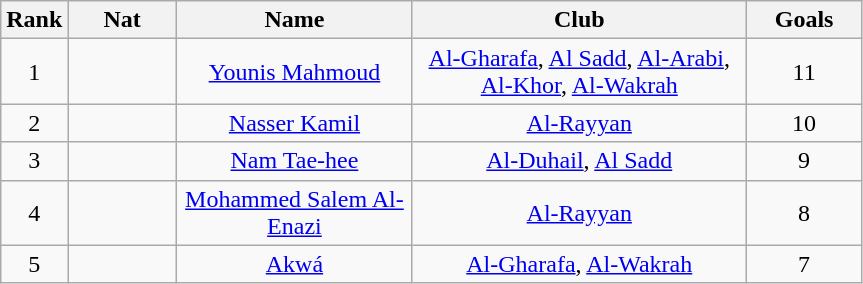<table class="wikitable sortable">
<tr>
<th width=20>Rank</th>
<th width=65>Nat</th>
<th width=150>Name</th>
<th width=215>Club</th>
<th width=70>Goals</th>
</tr>
<tr style="text-align:center;">
<td>1</td>
<td></td>
<td align=center><a href='#'>Younis Mahmoud</a></td>
<td><a href='#'>Al-Gharafa</a>, <a href='#'>Al Sadd</a>, <a href='#'>Al-Arabi</a>, <a href='#'>Al-Khor</a>, <a href='#'>Al-Wakrah</a></td>
<td>11</td>
</tr>
<tr align=center>
<td>2</td>
<td></td>
<td align=center><a href='#'>Nasser Kamil</a></td>
<td><a href='#'>Al-Rayyan</a></td>
<td>10</td>
</tr>
<tr align=center>
<td>3</td>
<td></td>
<td align=center><a href='#'>Nam Tae-hee</a></td>
<td><a href='#'>Al-Duhail</a>, <a href='#'>Al Sadd</a></td>
<td>9</td>
</tr>
<tr align=center>
<td>4</td>
<td></td>
<td align=center><a href='#'>Mohammed Salem Al-Enazi</a></td>
<td><a href='#'>Al-Rayyan</a></td>
<td>8</td>
</tr>
<tr align=center>
<td>5</td>
<td></td>
<td align=center><a href='#'>Akwá</a></td>
<td><a href='#'>Al-Gharafa</a>, <a href='#'>Al-Wakrah</a></td>
<td>7</td>
</tr>
</table>
